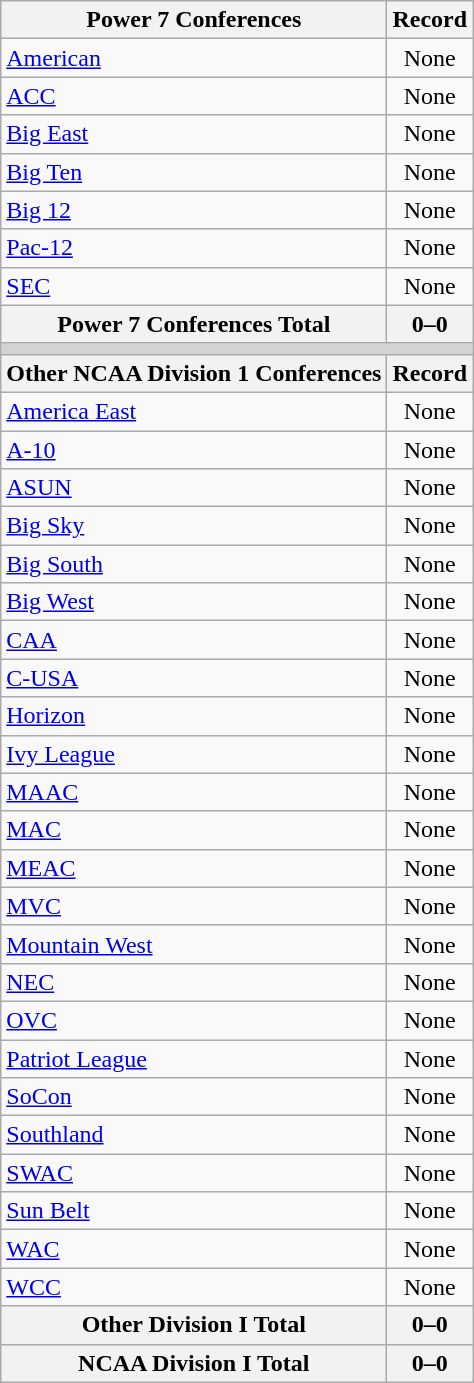<table class="wikitable">
<tr>
<th>Power 7 Conferences</th>
<th>Record</th>
</tr>
<tr>
<td><a href='#'>American</a></td>
<td align=center>None</td>
</tr>
<tr>
<td><a href='#'>ACC</a></td>
<td align=center>None</td>
</tr>
<tr>
<td><a href='#'>Big East</a></td>
<td align=center>None</td>
</tr>
<tr>
<td><a href='#'>Big Ten</a></td>
<td align=center>None</td>
</tr>
<tr>
<td><a href='#'>Big 12</a></td>
<td align=center>None</td>
</tr>
<tr>
<td><a href='#'>Pac-12</a></td>
<td align=center>None</td>
</tr>
<tr>
<td><a href='#'>SEC</a></td>
<td align=center>None</td>
</tr>
<tr>
<th>Power 7 Conferences Total</th>
<th>0–0</th>
</tr>
<tr>
<th colspan="2" style="background:lightgrey;"></th>
</tr>
<tr>
<th>Other NCAA Division 1 Conferences</th>
<th>Record</th>
</tr>
<tr>
<td><a href='#'>America East</a></td>
<td align=center>None</td>
</tr>
<tr>
<td><a href='#'>A-10</a></td>
<td align=center>None</td>
</tr>
<tr>
<td><a href='#'>ASUN</a></td>
<td align=center>None</td>
</tr>
<tr>
<td><a href='#'>Big Sky</a></td>
<td align=center>None</td>
</tr>
<tr>
<td><a href='#'>Big South</a></td>
<td align=center>None</td>
</tr>
<tr>
<td><a href='#'>Big West</a></td>
<td align=center>None</td>
</tr>
<tr>
<td><a href='#'>CAA</a></td>
<td align=center>None</td>
</tr>
<tr>
<td><a href='#'>C-USA</a></td>
<td align=center>None</td>
</tr>
<tr>
<td><a href='#'>Horizon</a></td>
<td align=center>None</td>
</tr>
<tr>
<td><a href='#'>Ivy League</a></td>
<td align=center>None</td>
</tr>
<tr>
<td><a href='#'>MAAC</a></td>
<td align=center>None</td>
</tr>
<tr>
<td><a href='#'>MAC</a></td>
<td align=center>None</td>
</tr>
<tr>
<td><a href='#'>MEAC</a></td>
<td align=center>None</td>
</tr>
<tr>
<td><a href='#'>MVC</a></td>
<td align=center>None</td>
</tr>
<tr>
<td><a href='#'>Mountain West</a></td>
<td align=center>None</td>
</tr>
<tr>
<td><a href='#'>NEC</a></td>
<td align=center>None</td>
</tr>
<tr>
<td><a href='#'>OVC</a></td>
<td align=center>None</td>
</tr>
<tr>
<td><a href='#'>Patriot League</a></td>
<td align=center>None</td>
</tr>
<tr>
<td><a href='#'>SoCon</a></td>
<td align=center>None</td>
</tr>
<tr>
<td><a href='#'>Southland</a></td>
<td align=center>None</td>
</tr>
<tr>
<td><a href='#'>SWAC</a></td>
<td align=center>None</td>
</tr>
<tr>
<td><a href='#'>Sun Belt</a></td>
<td align=center>None</td>
</tr>
<tr>
<td><a href='#'>WAC</a></td>
<td align=center>None</td>
</tr>
<tr>
<td><a href='#'>WCC</a></td>
<td align=center>None</td>
</tr>
<tr>
<th>Other Division I Total</th>
<th>0–0</th>
</tr>
<tr>
<th>NCAA Division I Total</th>
<th>0–0</th>
</tr>
</table>
